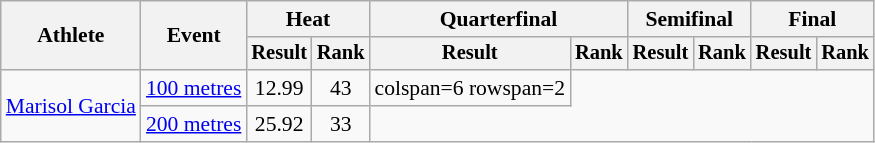<table class=wikitable style=font-size:90%>
<tr>
<th rowspan=2>Athlete</th>
<th rowspan=2>Event</th>
<th colspan=2>Heat</th>
<th colspan=2>Quarterfinal</th>
<th colspan=2>Semifinal</th>
<th colspan=2>Final</th>
</tr>
<tr style=font-size:95%>
<th>Result</th>
<th>Rank</th>
<th>Result</th>
<th>Rank</th>
<th>Result</th>
<th>Rank</th>
<th>Result</th>
<th>Rank</th>
</tr>
<tr align=center>
<td align=left rowspan=2><a href='#'>Marisol Garcia</a></td>
<td align=left><a href='#'>100 metres</a></td>
<td>12.99</td>
<td>43</td>
<td>colspan=6 rowspan=2 </td>
</tr>
<tr align=center>
<td align=left><a href='#'>200 metres</a></td>
<td>25.92</td>
<td>33</td>
</tr>
</table>
